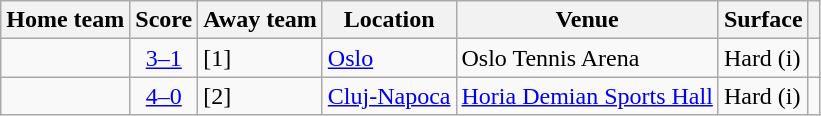<table class="wikitable">
<tr>
<th>Home team</th>
<th>Score</th>
<th>Away team</th>
<th>Location</th>
<th>Venue</th>
<th>Surface</th>
<th></th>
</tr>
<tr>
<td><strong></strong></td>
<td style="text-align:center;"><a href='#'>3–1</a></td>
<td> [1]</td>
<td><a href='#'>Oslo</a></td>
<td>Oslo Tennis Arena</td>
<td>Hard (i)</td>
<td></td>
</tr>
<tr>
<td><strong></strong></td>
<td style="text-align:center;"><a href='#'>4–0</a></td>
<td> [2]</td>
<td><a href='#'>Cluj-Napoca</a></td>
<td><a href='#'>Horia Demian Sports Hall</a></td>
<td>Hard (i)</td>
<td></td>
</tr>
</table>
